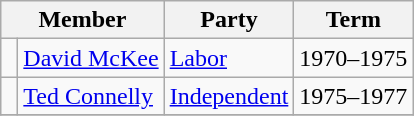<table class="wikitable">
<tr>
<th colspan=2>Member</th>
<th>Party</th>
<th>Term</th>
</tr>
<tr>
<td> </td>
<td><a href='#'>David McKee</a></td>
<td><a href='#'>Labor</a></td>
<td>1970–1975</td>
</tr>
<tr>
<td> </td>
<td><a href='#'>Ted Connelly</a></td>
<td><a href='#'>Independent</a></td>
<td>1975–1977</td>
</tr>
<tr>
</tr>
</table>
